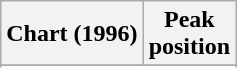<table class="wikitable sortable plainrowheaders">
<tr>
<th>Chart (1996)</th>
<th>Peak<br>position</th>
</tr>
<tr>
</tr>
<tr>
</tr>
<tr>
</tr>
</table>
